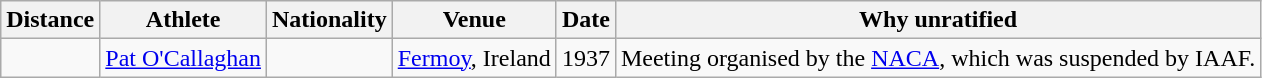<table class="wikitable" border="1">
<tr>
<th>Distance</th>
<th>Athlete</th>
<th>Nationality</th>
<th>Venue</th>
<th>Date</th>
<th>Why unratified</th>
</tr>
<tr>
<td></td>
<td><a href='#'>Pat O'Callaghan</a></td>
<td></td>
<td><a href='#'>Fermoy</a>, Ireland</td>
<td>1937</td>
<td>Meeting organised by the <a href='#'>NACA</a>, which was suspended by IAAF.</td>
</tr>
</table>
